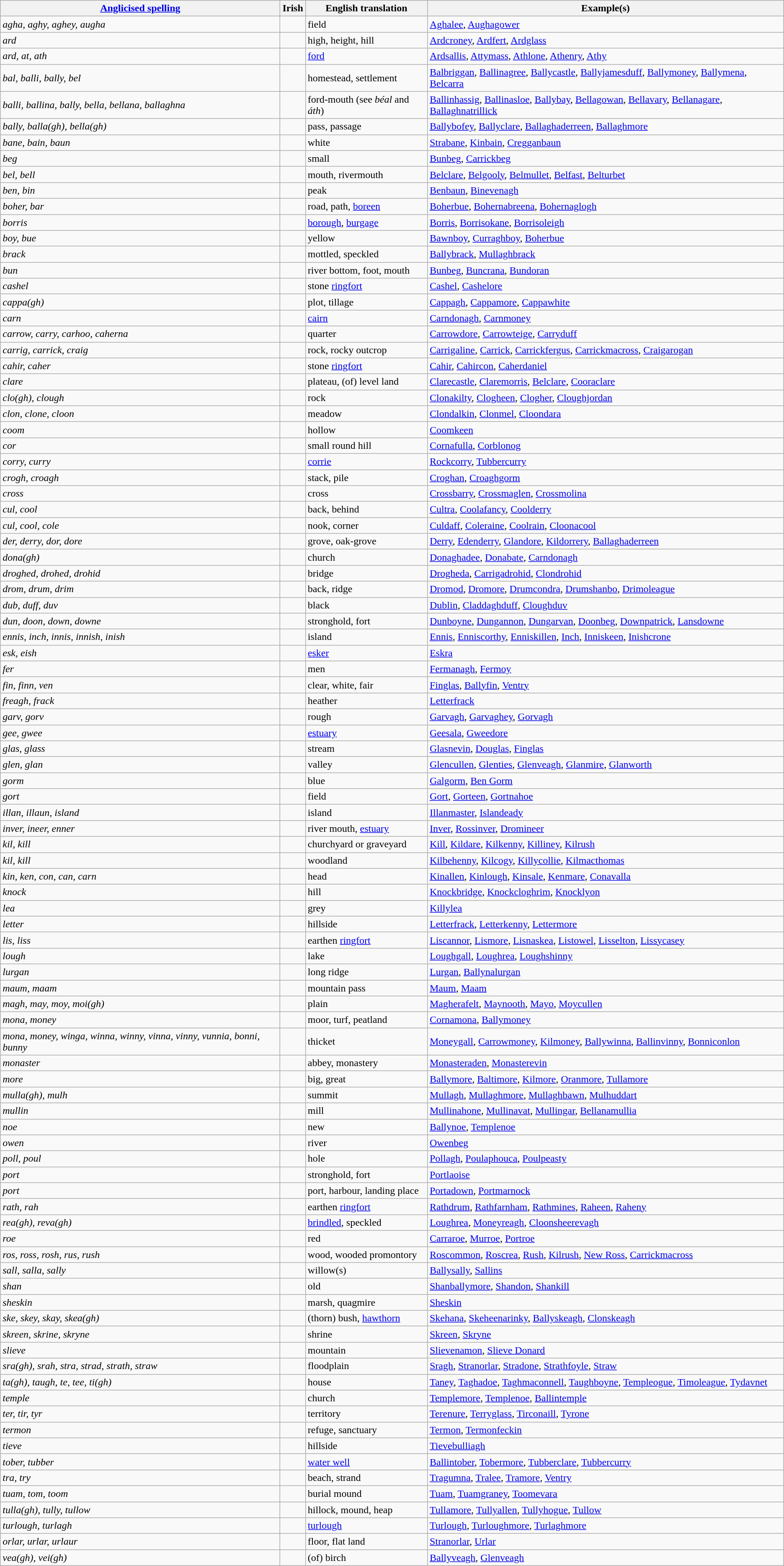<table class="wikitable sortable">
<tr>
<th><a href='#'>Anglicised spelling</a></th>
<th>Irish</th>
<th>English translation</th>
<th>Example(s)</th>
</tr>
<tr>
<td><em>agha, aghy, aghey, augha</em></td>
<td></td>
<td>field</td>
<td><a href='#'>Aghalee</a>, <a href='#'>Aughagower</a></td>
</tr>
<tr>
<td><em>ard</em></td>
<td></td>
<td>high, height, hill</td>
<td><a href='#'>Ardcroney</a>, <a href='#'>Ardfert</a>, <a href='#'>Ardglass</a></td>
</tr>
<tr>
<td><em>ard, at, ath</em></td>
<td></td>
<td><a href='#'>ford</a></td>
<td><a href='#'>Ardsallis</a>, <a href='#'>Attymass</a>, <a href='#'>Athlone</a>, <a href='#'>Athenry</a>, <a href='#'>Athy</a></td>
</tr>
<tr>
<td><em>bal, balli, bally, bel</em></td>
<td></td>
<td>homestead, settlement</td>
<td><a href='#'>Balbriggan</a>, <a href='#'>Ballinagree</a>, <a href='#'>Ballycastle</a>, <a href='#'>Ballyjamesduff</a>, <a href='#'>Ballymoney</a>, <a href='#'>Ballymena</a>, <a href='#'>Belcarra</a></td>
</tr>
<tr>
<td><em>balli, ballina, bally, bella, bellana, ballaghna</em></td>
<td></td>
<td>ford-mouth (see <em>béal</em> and <em>áth</em>)</td>
<td><a href='#'>Ballinhassig</a>, <a href='#'>Ballinasloe</a>, <a href='#'>Ballybay</a>, <a href='#'>Bellagowan</a>, <a href='#'>Bellavary</a>, <a href='#'>Bellanagare</a>, <a href='#'>Ballaghnatrillick</a></td>
</tr>
<tr>
<td><em>bally, balla(gh), bella(gh)</em></td>
<td></td>
<td>pass, passage</td>
<td><a href='#'>Ballybofey</a>, <a href='#'>Ballyclare</a>, <a href='#'>Ballaghaderreen</a>, <a href='#'>Ballaghmore</a></td>
</tr>
<tr>
<td><em>bane, bain, baun</em></td>
<td></td>
<td>white</td>
<td><a href='#'>Strabane</a>, <a href='#'>Kinbain</a>, <a href='#'>Cregganbaun</a></td>
</tr>
<tr>
<td><em>beg</em></td>
<td></td>
<td>small</td>
<td><a href='#'>Bunbeg</a>, <a href='#'>Carrickbeg</a></td>
</tr>
<tr>
<td><em>bel, bell</em></td>
<td></td>
<td>mouth, rivermouth</td>
<td><a href='#'>Belclare</a>, <a href='#'>Belgooly</a>, <a href='#'>Belmullet</a>, <a href='#'>Belfast</a>, <a href='#'>Belturbet</a></td>
</tr>
<tr>
<td><em>ben, bin</em></td>
<td></td>
<td>peak</td>
<td><a href='#'>Benbaun</a>, <a href='#'>Binevenagh</a></td>
</tr>
<tr>
<td><em>boher, bar</em></td>
<td></td>
<td>road, path, <a href='#'>boreen</a></td>
<td><a href='#'>Boherbue</a>, <a href='#'>Bohernabreena</a>, <a href='#'>Bohernaglogh</a></td>
</tr>
<tr>
<td><em>borris</em></td>
<td></td>
<td><a href='#'>borough</a>, <a href='#'>burgage</a></td>
<td><a href='#'>Borris</a>, <a href='#'>Borrisokane</a>, <a href='#'>Borrisoleigh</a></td>
</tr>
<tr>
<td><em>boy, bue</em></td>
<td></td>
<td>yellow</td>
<td><a href='#'>Bawnboy</a>, <a href='#'>Curraghboy</a>, <a href='#'>Boherbue</a></td>
</tr>
<tr>
<td><em>brack</em></td>
<td></td>
<td>mottled, speckled</td>
<td><a href='#'>Ballybrack</a>, <a href='#'>Mullaghbrack</a></td>
</tr>
<tr>
<td><em>bun</em></td>
<td></td>
<td>river bottom, foot, mouth</td>
<td><a href='#'>Bunbeg</a>, <a href='#'>Buncrana</a>, <a href='#'>Bundoran</a></td>
</tr>
<tr>
<td><em>cashel</em></td>
<td></td>
<td>stone <a href='#'>ringfort</a></td>
<td><a href='#'>Cashel</a>, <a href='#'>Cashelore</a></td>
</tr>
<tr>
<td><em>cappa(gh)</em></td>
<td></td>
<td>plot, tillage</td>
<td><a href='#'>Cappagh</a>, <a href='#'>Cappamore</a>, <a href='#'>Cappawhite</a></td>
</tr>
<tr>
<td><em>carn</em></td>
<td></td>
<td><a href='#'>cairn</a></td>
<td><a href='#'>Carndonagh</a>, <a href='#'>Carnmoney</a></td>
</tr>
<tr>
<td><em>carrow, carry, carhoo, caherna</em></td>
<td></td>
<td>quarter</td>
<td><a href='#'>Carrowdore</a>, <a href='#'>Carrowteige</a>, <a href='#'>Carryduff</a></td>
</tr>
<tr>
<td><em>carrig, carrick, craig</em></td>
<td></td>
<td>rock, rocky outcrop</td>
<td><a href='#'>Carrigaline</a>, <a href='#'>Carrick</a>, <a href='#'>Carrickfergus</a>, <a href='#'>Carrickmacross</a>, <a href='#'>Craigarogan</a></td>
</tr>
<tr>
<td><em>cahir, caher</em></td>
<td></td>
<td>stone <a href='#'>ringfort</a></td>
<td><a href='#'>Cahir</a>, <a href='#'>Cahircon</a>, <a href='#'>Caherdaniel</a></td>
</tr>
<tr>
<td><em>clare</em></td>
<td></td>
<td>plateau, (of) level land</td>
<td><a href='#'>Clarecastle</a>, <a href='#'>Claremorris</a>, <a href='#'>Belclare</a>, <a href='#'>Cooraclare</a></td>
</tr>
<tr>
<td><em>clo(gh), clough</em></td>
<td></td>
<td>rock</td>
<td><a href='#'>Clonakilty</a>, <a href='#'>Clogheen</a>, <a href='#'>Clogher</a>, <a href='#'>Cloughjordan</a></td>
</tr>
<tr>
<td><em>clon, clone, cloon</em></td>
<td></td>
<td>meadow</td>
<td><a href='#'>Clondalkin</a>, <a href='#'>Clonmel</a>, <a href='#'>Cloondara</a></td>
</tr>
<tr>
<td><em>coom</em></td>
<td></td>
<td>hollow</td>
<td><a href='#'>Coomkeen</a></td>
</tr>
<tr>
<td><em>cor</em></td>
<td></td>
<td>small round hill</td>
<td><a href='#'>Cornafulla</a>, <a href='#'>Corblonog</a></td>
</tr>
<tr>
<td><em>corry, curry</em></td>
<td></td>
<td><a href='#'>corrie</a></td>
<td><a href='#'>Rockcorry</a>, <a href='#'>Tubbercurry</a></td>
</tr>
<tr>
<td><em>crogh, croagh</em></td>
<td></td>
<td>stack, pile</td>
<td><a href='#'>Croghan</a>, <a href='#'>Croaghgorm</a></td>
</tr>
<tr>
<td><em>cross</em></td>
<td></td>
<td>cross</td>
<td><a href='#'>Crossbarry</a>, <a href='#'>Crossmaglen</a>, <a href='#'>Crossmolina</a></td>
</tr>
<tr>
<td><em>cul, cool</em></td>
<td></td>
<td>back, behind</td>
<td><a href='#'>Cultra</a>, <a href='#'>Coolafancy</a>, <a href='#'>Coolderry</a></td>
</tr>
<tr>
<td><em>cul, cool, cole</em></td>
<td></td>
<td>nook, corner</td>
<td><a href='#'>Culdaff</a>, <a href='#'>Coleraine</a>, <a href='#'>Coolrain</a>, <a href='#'>Cloonacool</a></td>
</tr>
<tr>
<td><em>der, derry, dor, dore</em></td>
<td></td>
<td>grove, oak-grove</td>
<td><a href='#'>Derry</a>, <a href='#'>Edenderry</a>, <a href='#'>Glandore</a>, <a href='#'>Kildorrery</a>, <a href='#'>Ballaghaderreen</a></td>
</tr>
<tr>
<td><em>dona(gh)</em></td>
<td></td>
<td>church</td>
<td><a href='#'>Donaghadee</a>, <a href='#'>Donabate</a>, <a href='#'>Carndonagh</a></td>
</tr>
<tr>
<td><em>droghed, drohed, drohid</em></td>
<td></td>
<td>bridge</td>
<td><a href='#'>Drogheda</a>, <a href='#'>Carrigadrohid</a>, <a href='#'>Clondrohid</a></td>
</tr>
<tr>
<td><em>drom, drum, drim</em></td>
<td></td>
<td>back, ridge</td>
<td><a href='#'>Dromod</a>, <a href='#'>Dromore</a>, <a href='#'>Drumcondra</a>, <a href='#'>Drumshanbo</a>, <a href='#'>Drimoleague</a></td>
</tr>
<tr>
<td><em>dub, duff, duv</em></td>
<td></td>
<td>black</td>
<td><a href='#'>Dublin</a>, <a href='#'>Claddaghduff</a>, <a href='#'>Cloughduv</a></td>
</tr>
<tr>
<td><em>dun, doon, down, downe</em></td>
<td></td>
<td>stronghold, fort</td>
<td><a href='#'>Dunboyne</a>, <a href='#'>Dungannon</a>, <a href='#'>Dungarvan</a>, <a href='#'>Doonbeg</a>, <a href='#'>Downpatrick</a>, <a href='#'>Lansdowne</a></td>
</tr>
<tr>
<td><em>ennis, inch, innis, innish, inish</em></td>
<td></td>
<td>island</td>
<td><a href='#'>Ennis</a>, <a href='#'>Enniscorthy</a>, <a href='#'>Enniskillen</a>, <a href='#'>Inch</a>, <a href='#'>Inniskeen</a>, <a href='#'>Inishcrone</a></td>
</tr>
<tr>
<td><em>esk, eish</em></td>
<td></td>
<td><a href='#'>esker</a></td>
<td><a href='#'>Eskra</a></td>
</tr>
<tr>
<td><em>fer</em></td>
<td></td>
<td>men</td>
<td><a href='#'>Fermanagh</a>, <a href='#'>Fermoy</a></td>
</tr>
<tr>
<td><em>fin, finn, ven</em></td>
<td></td>
<td>clear, white, fair</td>
<td><a href='#'>Finglas</a>, <a href='#'>Ballyfin</a>, <a href='#'>Ventry</a></td>
</tr>
<tr>
<td><em>freagh, frack</em></td>
<td></td>
<td>heather</td>
<td><a href='#'>Letterfrack</a></td>
</tr>
<tr>
<td><em>garv, gorv</em></td>
<td></td>
<td>rough</td>
<td><a href='#'>Garvagh</a>, <a href='#'>Garvaghey</a>, <a href='#'>Gorvagh</a></td>
</tr>
<tr>
<td><em>gee, gwee</em></td>
<td></td>
<td><a href='#'>estuary</a></td>
<td><a href='#'>Geesala</a>, <a href='#'>Gweedore</a></td>
</tr>
<tr>
<td><em>glas, glass</em></td>
<td></td>
<td>stream</td>
<td><a href='#'>Glasnevin</a>, <a href='#'>Douglas</a>, <a href='#'>Finglas</a></td>
</tr>
<tr>
<td><em>glen, glan</em></td>
<td></td>
<td>valley</td>
<td><a href='#'>Glencullen</a>, <a href='#'>Glenties</a>, <a href='#'>Glenveagh</a>, <a href='#'>Glanmire</a>, <a href='#'>Glanworth</a></td>
</tr>
<tr>
<td><em>gorm</em></td>
<td></td>
<td>blue</td>
<td><a href='#'>Galgorm</a>, <a href='#'>Ben Gorm</a></td>
</tr>
<tr>
<td><em>gort</em></td>
<td></td>
<td>field</td>
<td><a href='#'>Gort</a>, <a href='#'>Gorteen</a>, <a href='#'>Gortnahoe</a></td>
</tr>
<tr>
<td><em>illan, illaun, island</em></td>
<td></td>
<td>island</td>
<td><a href='#'>Illanmaster</a>, <a href='#'>Islandeady</a></td>
</tr>
<tr>
<td><em>inver, ineer, enner</em></td>
<td></td>
<td>river mouth, <a href='#'>estuary</a></td>
<td><a href='#'>Inver</a>, <a href='#'>Rossinver</a>, <a href='#'>Dromineer</a></td>
</tr>
<tr>
<td><em>kil, kill</em></td>
<td></td>
<td>churchyard or graveyard</td>
<td><a href='#'>Kill</a>, <a href='#'>Kildare</a>, <a href='#'>Kilkenny</a>, <a href='#'>Killiney</a>, <a href='#'>Kilrush</a></td>
</tr>
<tr>
<td><em>kil, kill</em></td>
<td></td>
<td>woodland</td>
<td><a href='#'>Kilbehenny</a>, <a href='#'>Kilcogy</a>, <a href='#'>Killycollie</a>, <a href='#'>Kilmacthomas</a></td>
</tr>
<tr>
<td><em>kin, ken, con, can, carn</em></td>
<td></td>
<td>head</td>
<td><a href='#'>Kinallen</a>, <a href='#'>Kinlough</a>, <a href='#'>Kinsale</a>, <a href='#'>Kenmare</a>, <a href='#'>Conavalla</a></td>
</tr>
<tr>
<td><em>knock</em></td>
<td></td>
<td>hill</td>
<td><a href='#'>Knockbridge</a>, <a href='#'>Knockcloghrim</a>, <a href='#'>Knocklyon</a></td>
</tr>
<tr>
<td><em>lea</em></td>
<td></td>
<td>grey</td>
<td><a href='#'>Killylea</a></td>
</tr>
<tr>
<td><em>letter</em></td>
<td></td>
<td>hillside</td>
<td><a href='#'>Letterfrack</a>, <a href='#'>Letterkenny</a>, <a href='#'>Lettermore</a></td>
</tr>
<tr>
<td><em>lis, liss</em></td>
<td></td>
<td>earthen <a href='#'>ringfort</a></td>
<td><a href='#'>Liscannor</a>, <a href='#'>Lismore</a>, <a href='#'>Lisnaskea</a>, <a href='#'>Listowel</a>, <a href='#'>Lisselton</a>, <a href='#'>Lissycasey</a></td>
</tr>
<tr>
<td><em>lough</em></td>
<td></td>
<td>lake</td>
<td><a href='#'>Loughgall</a>, <a href='#'>Loughrea</a>, <a href='#'>Loughshinny</a></td>
</tr>
<tr>
<td><em>lurgan</em></td>
<td></td>
<td>long ridge</td>
<td><a href='#'>Lurgan</a>, <a href='#'>Ballynalurgan</a></td>
</tr>
<tr>
<td><em>maum, maam</em></td>
<td></td>
<td>mountain pass</td>
<td><a href='#'>Maum</a>, <a href='#'>Maam</a></td>
</tr>
<tr>
<td><em>magh, may, moy, moi(gh)</em></td>
<td></td>
<td>plain</td>
<td><a href='#'>Magherafelt</a>, <a href='#'>Maynooth</a>, <a href='#'>Mayo</a>, <a href='#'>Moycullen</a></td>
</tr>
<tr>
<td><em>mona, money</em></td>
<td></td>
<td>moor, turf, peatland</td>
<td><a href='#'>Cornamona</a>, <a href='#'>Ballymoney</a></td>
</tr>
<tr>
<td><em>mona, money, winga, winna, winny, vinna, vinny, vunnia, bonni, bunny</em></td>
<td></td>
<td>thicket</td>
<td><a href='#'>Moneygall</a>, <a href='#'>Carrowmoney</a>, <a href='#'>Kilmoney</a>, <a href='#'>Ballywinna</a>, <a href='#'>Ballinvinny</a>, <a href='#'>Bonniconlon</a></td>
</tr>
<tr>
<td><em>monaster</em></td>
<td></td>
<td>abbey, monastery</td>
<td><a href='#'>Monasteraden</a>, <a href='#'>Monasterevin</a></td>
</tr>
<tr>
<td><em>more</em></td>
<td></td>
<td>big, great</td>
<td><a href='#'>Ballymore</a>, <a href='#'>Baltimore</a>, <a href='#'>Kilmore</a>, <a href='#'>Oranmore</a>, <a href='#'>Tullamore</a></td>
</tr>
<tr>
<td><em>mulla(gh), mulh</em></td>
<td></td>
<td>summit</td>
<td><a href='#'>Mullagh</a>, <a href='#'>Mullaghmore</a>, <a href='#'>Mullaghbawn</a>, <a href='#'>Mulhuddart</a></td>
</tr>
<tr>
<td><em>mullin</em></td>
<td></td>
<td>mill</td>
<td><a href='#'>Mullinahone</a>, <a href='#'>Mullinavat</a>, <a href='#'>Mullingar</a>, <a href='#'>Bellanamullia</a></td>
</tr>
<tr>
<td><em>noe</em></td>
<td></td>
<td>new</td>
<td><a href='#'>Ballynoe</a>, <a href='#'>Templenoe</a></td>
</tr>
<tr>
<td><em>owen</em></td>
<td></td>
<td>river</td>
<td><a href='#'>Owenbeg</a></td>
</tr>
<tr>
<td><em>poll, poul</em></td>
<td></td>
<td>hole</td>
<td><a href='#'>Pollagh</a>, <a href='#'>Poulaphouca</a>, <a href='#'>Poulpeasty</a></td>
</tr>
<tr>
<td><em>port</em></td>
<td></td>
<td>stronghold, fort</td>
<td><a href='#'>Portlaoise</a></td>
</tr>
<tr>
<td><em>port</em></td>
<td></td>
<td>port, harbour, landing place</td>
<td><a href='#'>Portadown</a>, <a href='#'>Portmarnock</a></td>
</tr>
<tr>
<td><em>rath, rah</em></td>
<td></td>
<td>earthen <a href='#'>ringfort</a></td>
<td><a href='#'>Rathdrum</a>, <a href='#'>Rathfarnham</a>, <a href='#'>Rathmines</a>, <a href='#'>Raheen</a>, <a href='#'>Raheny</a></td>
</tr>
<tr>
<td><em>rea(gh), reva(gh)</em></td>
<td></td>
<td><a href='#'>brindled</a>, speckled</td>
<td><a href='#'>Loughrea</a>, <a href='#'>Moneyreagh</a>, <a href='#'>Cloonsheerevagh</a></td>
</tr>
<tr>
<td><em>roe</em></td>
<td></td>
<td>red</td>
<td><a href='#'>Carraroe</a>, <a href='#'>Murroe</a>, <a href='#'>Portroe</a></td>
</tr>
<tr>
<td><em>ros, ross, rosh, rus, rush</em></td>
<td></td>
<td>wood, wooded promontory</td>
<td><a href='#'>Roscommon</a>, <a href='#'>Roscrea</a>, <a href='#'>Rush</a>, <a href='#'>Kilrush</a>, <a href='#'>New Ross</a>, <a href='#'>Carrickmacross</a></td>
</tr>
<tr>
<td><em>sall, salla, sally</em></td>
<td></td>
<td>willow(s)</td>
<td><a href='#'>Ballysally</a>, <a href='#'>Sallins</a></td>
</tr>
<tr>
<td><em>shan</em></td>
<td></td>
<td>old</td>
<td><a href='#'>Shanballymore</a>, <a href='#'>Shandon</a>, <a href='#'>Shankill</a></td>
</tr>
<tr>
<td><em>sheskin</em></td>
<td></td>
<td>marsh, quagmire</td>
<td><a href='#'>Sheskin</a></td>
</tr>
<tr>
<td><em>ske, skey, skay, skea(gh)</em></td>
<td></td>
<td>(thorn) bush, <a href='#'>hawthorn</a></td>
<td><a href='#'>Skehana</a>, <a href='#'>Skeheenarinky</a>, <a href='#'>Ballyskeagh</a>, <a href='#'>Clonskeagh</a></td>
</tr>
<tr>
<td><em>skreen, skrine, skryne</em></td>
<td></td>
<td>shrine</td>
<td><a href='#'>Skreen</a>, <a href='#'>Skryne</a></td>
</tr>
<tr>
<td><em>slieve</em></td>
<td></td>
<td>mountain</td>
<td><a href='#'>Slievenamon</a>, <a href='#'>Slieve Donard</a></td>
</tr>
<tr>
<td><em>sra(gh), srah, stra, strad, strath, straw</em></td>
<td></td>
<td>floodplain</td>
<td><a href='#'>Sragh</a>, <a href='#'>Stranorlar</a>, <a href='#'>Stradone</a>, <a href='#'>Strathfoyle</a>, <a href='#'>Straw</a></td>
</tr>
<tr>
<td><em>ta(gh), taugh, te, tee, ti(gh)</em></td>
<td></td>
<td>house</td>
<td><a href='#'>Taney</a>, <a href='#'>Taghadoe</a>, <a href='#'>Taghmaconnell</a>, <a href='#'>Taughboyne</a>, <a href='#'>Templeogue</a>, <a href='#'>Timoleague</a>, <a href='#'>Tydavnet</a></td>
</tr>
<tr>
<td><em>temple</em></td>
<td></td>
<td>church</td>
<td><a href='#'>Templemore</a>, <a href='#'>Templenoe</a>, <a href='#'>Ballintemple</a></td>
</tr>
<tr>
<td><em>ter, tir, tyr</em></td>
<td></td>
<td>territory</td>
<td><a href='#'>Terenure</a>, <a href='#'>Terryglass</a>, <a href='#'>Tirconaill</a>, <a href='#'>Tyrone</a></td>
</tr>
<tr>
<td><em>termon</em></td>
<td></td>
<td>refuge, sanctuary</td>
<td><a href='#'>Termon</a>, <a href='#'>Termonfeckin</a></td>
</tr>
<tr>
<td><em>tieve</em></td>
<td></td>
<td>hillside</td>
<td><a href='#'>Tievebulliagh</a></td>
</tr>
<tr>
<td><em>tober, tubber</em></td>
<td></td>
<td><a href='#'>water well</a></td>
<td><a href='#'>Ballintober</a>, <a href='#'>Tobermore</a>, <a href='#'>Tubberclare</a>, <a href='#'>Tubbercurry</a></td>
</tr>
<tr>
<td><em>tra, try</em></td>
<td></td>
<td>beach, strand</td>
<td><a href='#'>Tragumna</a>, <a href='#'>Tralee</a>, <a href='#'>Tramore</a>, <a href='#'>Ventry</a></td>
</tr>
<tr>
<td><em>tuam, tom, toom</em></td>
<td></td>
<td>burial mound</td>
<td><a href='#'>Tuam</a>, <a href='#'>Tuamgraney</a>, <a href='#'>Toomevara</a></td>
</tr>
<tr>
<td><em>tulla(gh), tully, tullow</em></td>
<td></td>
<td>hillock, mound, heap</td>
<td><a href='#'>Tullamore</a>, <a href='#'>Tullyallen</a>, <a href='#'>Tullyhogue</a>, <a href='#'>Tullow</a></td>
</tr>
<tr>
<td><em>turlough, turlagh</em></td>
<td></td>
<td><a href='#'>turlough</a></td>
<td><a href='#'>Turlough</a>, <a href='#'>Turloughmore</a>, <a href='#'>Turlaghmore</a></td>
</tr>
<tr>
<td><em>orlar, urlar, urlaur</em></td>
<td></td>
<td>floor, flat land</td>
<td><a href='#'>Stranorlar</a>, <a href='#'>Urlar</a></td>
</tr>
<tr>
<td><em>vea(gh), vei(gh)</em></td>
<td></td>
<td>(of) birch</td>
<td><a href='#'>Ballyveagh</a>, <a href='#'>Glenveagh</a></td>
</tr>
</table>
